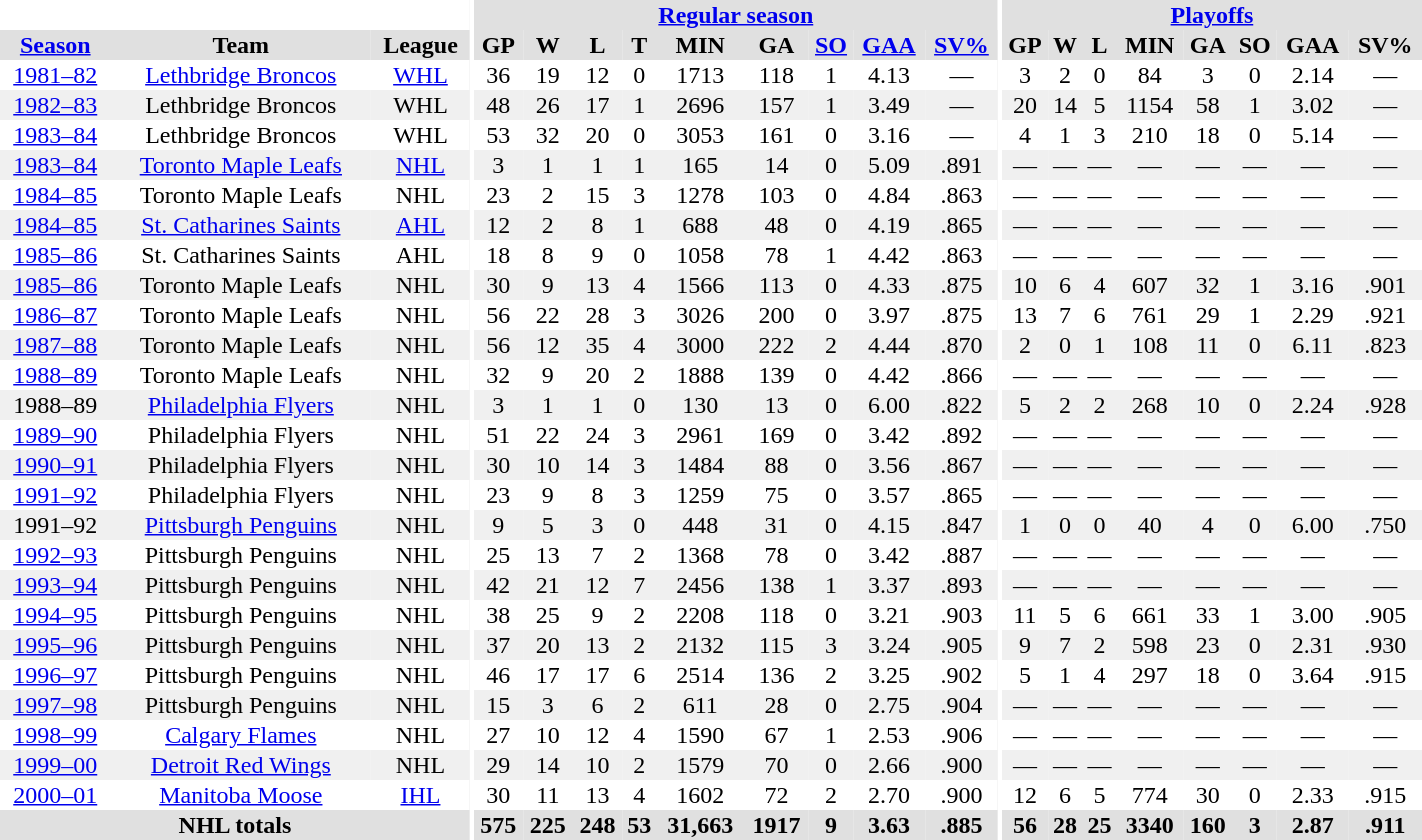<table border="0" cellpadding="1" cellspacing="0" style="width:75%; text-align:center;">
<tr bgcolor="#e0e0e0">
<th colspan="3" bgcolor="#ffffff"></th>
<th rowspan="99" bgcolor="#ffffff"></th>
<th colspan="9" bgcolor="#e0e0e0"><a href='#'>Regular season</a></th>
<th rowspan="99" bgcolor="#ffffff"></th>
<th colspan="8" bgcolor="#e0e0e0"><a href='#'>Playoffs</a></th>
</tr>
<tr bgcolor="#e0e0e0">
<th><a href='#'>Season</a></th>
<th>Team</th>
<th>League</th>
<th>GP</th>
<th>W</th>
<th>L</th>
<th>T</th>
<th>MIN</th>
<th>GA</th>
<th><a href='#'>SO</a></th>
<th><a href='#'>GAA</a></th>
<th><a href='#'>SV%</a></th>
<th>GP</th>
<th>W</th>
<th>L</th>
<th>MIN</th>
<th>GA</th>
<th>SO</th>
<th>GAA</th>
<th>SV%</th>
</tr>
<tr>
<td><a href='#'>1981–82</a></td>
<td><a href='#'>Lethbridge Broncos</a></td>
<td><a href='#'>WHL</a></td>
<td>36</td>
<td>19</td>
<td>12</td>
<td>0</td>
<td>1713</td>
<td>118</td>
<td>1</td>
<td>4.13</td>
<td>—</td>
<td>3</td>
<td>2</td>
<td>0</td>
<td>84</td>
<td>3</td>
<td>0</td>
<td>2.14</td>
<td>—</td>
</tr>
<tr bgcolor="#f0f0f0">
<td><a href='#'>1982–83</a></td>
<td>Lethbridge Broncos</td>
<td>WHL</td>
<td>48</td>
<td>26</td>
<td>17</td>
<td>1</td>
<td>2696</td>
<td>157</td>
<td>1</td>
<td>3.49</td>
<td>—</td>
<td>20</td>
<td>14</td>
<td>5</td>
<td>1154</td>
<td>58</td>
<td>1</td>
<td>3.02</td>
<td>—</td>
</tr>
<tr>
<td><a href='#'>1983–84</a></td>
<td>Lethbridge Broncos</td>
<td>WHL</td>
<td>53</td>
<td>32</td>
<td>20</td>
<td>0</td>
<td>3053</td>
<td>161</td>
<td>0</td>
<td>3.16</td>
<td>—</td>
<td>4</td>
<td>1</td>
<td>3</td>
<td>210</td>
<td>18</td>
<td>0</td>
<td>5.14</td>
<td>—</td>
</tr>
<tr bgcolor="#f0f0f0">
<td><a href='#'>1983–84</a></td>
<td><a href='#'>Toronto Maple Leafs</a></td>
<td><a href='#'>NHL</a></td>
<td>3</td>
<td>1</td>
<td>1</td>
<td>1</td>
<td>165</td>
<td>14</td>
<td>0</td>
<td>5.09</td>
<td>.891</td>
<td>—</td>
<td>—</td>
<td>—</td>
<td>—</td>
<td>—</td>
<td>—</td>
<td>—</td>
<td>—</td>
</tr>
<tr>
<td><a href='#'>1984–85</a></td>
<td>Toronto Maple Leafs</td>
<td>NHL</td>
<td>23</td>
<td>2</td>
<td>15</td>
<td>3</td>
<td>1278</td>
<td>103</td>
<td>0</td>
<td>4.84</td>
<td>.863</td>
<td>—</td>
<td>—</td>
<td>—</td>
<td>—</td>
<td>—</td>
<td>—</td>
<td>—</td>
<td>—</td>
</tr>
<tr bgcolor="#f0f0f0">
<td><a href='#'>1984–85</a></td>
<td><a href='#'>St. Catharines Saints</a></td>
<td><a href='#'>AHL</a></td>
<td>12</td>
<td>2</td>
<td>8</td>
<td>1</td>
<td>688</td>
<td>48</td>
<td>0</td>
<td>4.19</td>
<td>.865</td>
<td>—</td>
<td>—</td>
<td>—</td>
<td>—</td>
<td>—</td>
<td>—</td>
<td>—</td>
<td>—</td>
</tr>
<tr>
<td><a href='#'>1985–86</a></td>
<td>St. Catharines Saints</td>
<td>AHL</td>
<td>18</td>
<td>8</td>
<td>9</td>
<td>0</td>
<td>1058</td>
<td>78</td>
<td>1</td>
<td>4.42</td>
<td>.863</td>
<td>—</td>
<td>—</td>
<td>—</td>
<td>—</td>
<td>—</td>
<td>—</td>
<td>—</td>
<td>—</td>
</tr>
<tr bgcolor="#f0f0f0">
<td><a href='#'>1985–86</a></td>
<td>Toronto Maple Leafs</td>
<td>NHL</td>
<td>30</td>
<td>9</td>
<td>13</td>
<td>4</td>
<td>1566</td>
<td>113</td>
<td>0</td>
<td>4.33</td>
<td>.875</td>
<td>10</td>
<td>6</td>
<td>4</td>
<td>607</td>
<td>32</td>
<td>1</td>
<td>3.16</td>
<td>.901</td>
</tr>
<tr>
<td><a href='#'>1986–87</a></td>
<td>Toronto Maple Leafs</td>
<td>NHL</td>
<td>56</td>
<td>22</td>
<td>28</td>
<td>3</td>
<td>3026</td>
<td>200</td>
<td>0</td>
<td>3.97</td>
<td>.875</td>
<td>13</td>
<td>7</td>
<td>6</td>
<td>761</td>
<td>29</td>
<td>1</td>
<td>2.29</td>
<td>.921</td>
</tr>
<tr bgcolor="#f0f0f0">
<td><a href='#'>1987–88</a></td>
<td>Toronto Maple Leafs</td>
<td>NHL</td>
<td>56</td>
<td>12</td>
<td>35</td>
<td>4</td>
<td>3000</td>
<td>222</td>
<td>2</td>
<td>4.44</td>
<td>.870</td>
<td>2</td>
<td>0</td>
<td>1</td>
<td>108</td>
<td>11</td>
<td>0</td>
<td>6.11</td>
<td>.823</td>
</tr>
<tr>
<td><a href='#'>1988–89</a></td>
<td>Toronto Maple Leafs</td>
<td>NHL</td>
<td>32</td>
<td>9</td>
<td>20</td>
<td>2</td>
<td>1888</td>
<td>139</td>
<td>0</td>
<td>4.42</td>
<td>.866</td>
<td>—</td>
<td>—</td>
<td>—</td>
<td>—</td>
<td>—</td>
<td>—</td>
<td>—</td>
<td>—</td>
</tr>
<tr bgcolor="#f0f0f0">
<td>1988–89</td>
<td><a href='#'>Philadelphia Flyers</a></td>
<td>NHL</td>
<td>3</td>
<td>1</td>
<td>1</td>
<td>0</td>
<td>130</td>
<td>13</td>
<td>0</td>
<td>6.00</td>
<td>.822</td>
<td>5</td>
<td>2</td>
<td>2</td>
<td>268</td>
<td>10</td>
<td>0</td>
<td>2.24</td>
<td>.928</td>
</tr>
<tr>
<td><a href='#'>1989–90</a></td>
<td>Philadelphia Flyers</td>
<td>NHL</td>
<td>51</td>
<td>22</td>
<td>24</td>
<td>3</td>
<td>2961</td>
<td>169</td>
<td>0</td>
<td>3.42</td>
<td>.892</td>
<td>—</td>
<td>—</td>
<td>—</td>
<td>—</td>
<td>—</td>
<td>—</td>
<td>—</td>
<td>—</td>
</tr>
<tr bgcolor="#f0f0f0">
<td><a href='#'>1990–91</a></td>
<td>Philadelphia Flyers</td>
<td>NHL</td>
<td>30</td>
<td>10</td>
<td>14</td>
<td>3</td>
<td>1484</td>
<td>88</td>
<td>0</td>
<td>3.56</td>
<td>.867</td>
<td>—</td>
<td>—</td>
<td>—</td>
<td>—</td>
<td>—</td>
<td>—</td>
<td>—</td>
<td>—</td>
</tr>
<tr>
<td><a href='#'>1991–92</a></td>
<td>Philadelphia Flyers</td>
<td>NHL</td>
<td>23</td>
<td>9</td>
<td>8</td>
<td>3</td>
<td>1259</td>
<td>75</td>
<td>0</td>
<td>3.57</td>
<td>.865</td>
<td>—</td>
<td>—</td>
<td>—</td>
<td>—</td>
<td>—</td>
<td>—</td>
<td>—</td>
<td>—</td>
</tr>
<tr bgcolor="#f0f0f0">
<td>1991–92</td>
<td><a href='#'>Pittsburgh Penguins</a></td>
<td>NHL</td>
<td>9</td>
<td>5</td>
<td>3</td>
<td>0</td>
<td>448</td>
<td>31</td>
<td>0</td>
<td>4.15</td>
<td>.847</td>
<td>1</td>
<td>0</td>
<td>0</td>
<td>40</td>
<td>4</td>
<td>0</td>
<td>6.00</td>
<td>.750</td>
</tr>
<tr>
<td><a href='#'>1992–93</a></td>
<td>Pittsburgh Penguins</td>
<td>NHL</td>
<td>25</td>
<td>13</td>
<td>7</td>
<td>2</td>
<td>1368</td>
<td>78</td>
<td>0</td>
<td>3.42</td>
<td>.887</td>
<td>—</td>
<td>—</td>
<td>—</td>
<td>—</td>
<td>—</td>
<td>—</td>
<td>—</td>
<td>—</td>
</tr>
<tr bgcolor="#f0f0f0">
<td><a href='#'>1993–94</a></td>
<td>Pittsburgh Penguins</td>
<td>NHL</td>
<td>42</td>
<td>21</td>
<td>12</td>
<td>7</td>
<td>2456</td>
<td>138</td>
<td>1</td>
<td>3.37</td>
<td>.893</td>
<td>—</td>
<td>—</td>
<td>—</td>
<td>—</td>
<td>—</td>
<td>—</td>
<td>—</td>
<td>—</td>
</tr>
<tr>
<td><a href='#'>1994–95</a></td>
<td>Pittsburgh Penguins</td>
<td>NHL</td>
<td>38</td>
<td>25</td>
<td>9</td>
<td>2</td>
<td>2208</td>
<td>118</td>
<td>0</td>
<td>3.21</td>
<td>.903</td>
<td>11</td>
<td>5</td>
<td>6</td>
<td>661</td>
<td>33</td>
<td>1</td>
<td>3.00</td>
<td>.905</td>
</tr>
<tr bgcolor="#f0f0f0">
<td><a href='#'>1995–96</a></td>
<td>Pittsburgh Penguins</td>
<td>NHL</td>
<td>37</td>
<td>20</td>
<td>13</td>
<td>2</td>
<td>2132</td>
<td>115</td>
<td>3</td>
<td>3.24</td>
<td>.905</td>
<td>9</td>
<td>7</td>
<td>2</td>
<td>598</td>
<td>23</td>
<td>0</td>
<td>2.31</td>
<td>.930</td>
</tr>
<tr>
<td><a href='#'>1996–97</a></td>
<td>Pittsburgh Penguins</td>
<td>NHL</td>
<td>46</td>
<td>17</td>
<td>17</td>
<td>6</td>
<td>2514</td>
<td>136</td>
<td>2</td>
<td>3.25</td>
<td>.902</td>
<td>5</td>
<td>1</td>
<td>4</td>
<td>297</td>
<td>18</td>
<td>0</td>
<td>3.64</td>
<td>.915</td>
</tr>
<tr bgcolor="#f0f0f0">
<td><a href='#'>1997–98</a></td>
<td>Pittsburgh Penguins</td>
<td>NHL</td>
<td>15</td>
<td>3</td>
<td>6</td>
<td>2</td>
<td>611</td>
<td>28</td>
<td>0</td>
<td>2.75</td>
<td>.904</td>
<td>—</td>
<td>—</td>
<td>—</td>
<td>—</td>
<td>—</td>
<td>—</td>
<td>—</td>
<td>—</td>
</tr>
<tr>
<td><a href='#'>1998–99</a></td>
<td><a href='#'>Calgary Flames</a></td>
<td>NHL</td>
<td>27</td>
<td>10</td>
<td>12</td>
<td>4</td>
<td>1590</td>
<td>67</td>
<td>1</td>
<td>2.53</td>
<td>.906</td>
<td>—</td>
<td>—</td>
<td>—</td>
<td>—</td>
<td>—</td>
<td>—</td>
<td>—</td>
<td>—</td>
</tr>
<tr bgcolor="#f0f0f0">
<td><a href='#'>1999–00</a></td>
<td><a href='#'>Detroit Red Wings</a></td>
<td>NHL</td>
<td>29</td>
<td>14</td>
<td>10</td>
<td>2</td>
<td>1579</td>
<td>70</td>
<td>0</td>
<td>2.66</td>
<td>.900</td>
<td>—</td>
<td>—</td>
<td>—</td>
<td>—</td>
<td>—</td>
<td>—</td>
<td>—</td>
<td>—</td>
</tr>
<tr>
<td><a href='#'>2000–01</a></td>
<td><a href='#'>Manitoba Moose</a></td>
<td><a href='#'>IHL</a></td>
<td>30</td>
<td>11</td>
<td>13</td>
<td>4</td>
<td>1602</td>
<td>72</td>
<td>2</td>
<td>2.70</td>
<td>.900</td>
<td>12</td>
<td>6</td>
<td>5</td>
<td>774</td>
<td>30</td>
<td>0</td>
<td>2.33</td>
<td>.915</td>
</tr>
<tr bgcolor="#e0e0e0">
<th colspan=3>NHL totals</th>
<th>575</th>
<th>225</th>
<th>248</th>
<th>53</th>
<th>31,663</th>
<th>1917</th>
<th>9</th>
<th>3.63</th>
<th>.885</th>
<th>56</th>
<th>28</th>
<th>25</th>
<th>3340</th>
<th>160</th>
<th>3</th>
<th>2.87</th>
<th>.911</th>
</tr>
</table>
